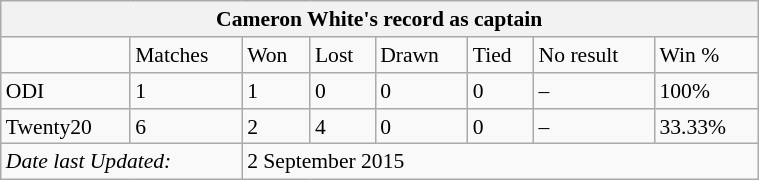<table class="wikitable" style="float: right; margin-left: 1em; width: 40%; font-size: 90%;">
<tr>
<th colspan="8"><strong>Cameron White's record as captain</strong></th>
</tr>
<tr>
<td> </td>
<td>Matches</td>
<td>Won</td>
<td>Lost</td>
<td>Drawn</td>
<td>Tied</td>
<td>No result</td>
<td>Win %</td>
</tr>
<tr>
<td>ODI</td>
<td>1</td>
<td>1</td>
<td>0</td>
<td>0</td>
<td>0</td>
<td>–</td>
<td>100%</td>
</tr>
<tr>
<td>Twenty20</td>
<td>6</td>
<td>2</td>
<td>4</td>
<td>0</td>
<td>0</td>
<td>–</td>
<td>33.33%</td>
</tr>
<tr>
<td colspan=2><em>Date last Updated:</em></td>
<td colspan=8>2 September 2015</td>
</tr>
</table>
